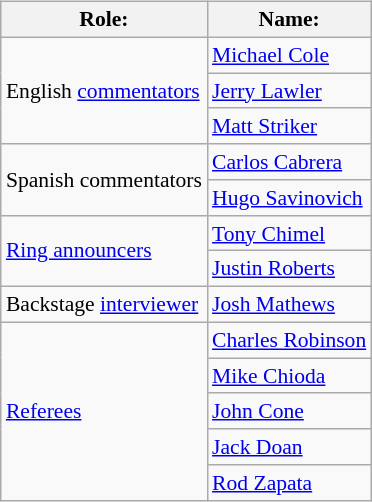<table class=wikitable style="font-size:90%; margin: 0.5em 0 0.5em 1em; float: right; clear: right;">
<tr>
<th>Role:</th>
<th>Name:</th>
</tr>
<tr>
<td rowspan=3>English <a href='#'>commentators</a></td>
<td><a href='#'>Michael Cole</a></td>
</tr>
<tr>
<td><a href='#'>Jerry Lawler</a></td>
</tr>
<tr>
<td><a href='#'>Matt Striker</a></td>
</tr>
<tr>
<td rowspan=2>Spanish commentators</td>
<td><a href='#'>Carlos Cabrera</a></td>
</tr>
<tr>
<td><a href='#'>Hugo Savinovich</a></td>
</tr>
<tr>
<td rowspan=2><a href='#'>Ring announcers</a></td>
<td><a href='#'>Tony Chimel</a></td>
</tr>
<tr>
<td><a href='#'>Justin Roberts</a></td>
</tr>
<tr>
<td>Backstage <a href='#'>interviewer</a></td>
<td><a href='#'>Josh Mathews</a></td>
</tr>
<tr>
<td rowspan=5><a href='#'>Referees</a></td>
<td><a href='#'>Charles Robinson</a></td>
</tr>
<tr>
<td><a href='#'>Mike Chioda</a></td>
</tr>
<tr>
<td><a href='#'>John Cone</a></td>
</tr>
<tr>
<td><a href='#'>Jack Doan</a></td>
</tr>
<tr>
<td><a href='#'>Rod Zapata</a></td>
</tr>
</table>
